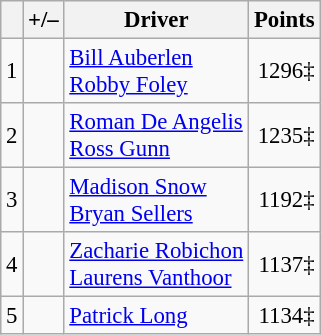<table class="wikitable" style="font-size: 95%;">
<tr>
<th scope="col"></th>
<th scope="col">+/–</th>
<th scope="col">Driver</th>
<th scope="col">Points</th>
</tr>
<tr>
<td align=center>1</td>
<td align="left"></td>
<td> <a href='#'>Bill Auberlen</a><br> <a href='#'>Robby Foley</a></td>
<td align=right>1296‡</td>
</tr>
<tr>
<td align=center>2</td>
<td align="left"></td>
<td> <a href='#'>Roman De Angelis</a><br> <a href='#'>Ross Gunn</a></td>
<td align=right>1235‡</td>
</tr>
<tr>
<td align=center>3</td>
<td align="left"></td>
<td> <a href='#'>Madison Snow</a><br> <a href='#'>Bryan Sellers</a></td>
<td align=right>1192‡</td>
</tr>
<tr>
<td align=center>4</td>
<td align="left"></td>
<td> <a href='#'>Zacharie Robichon</a><br> <a href='#'>Laurens Vanthoor</a></td>
<td align=right>1137‡</td>
</tr>
<tr>
<td align=center>5</td>
<td align="left"></td>
<td> <a href='#'>Patrick Long</a></td>
<td align=right>1134‡</td>
</tr>
</table>
